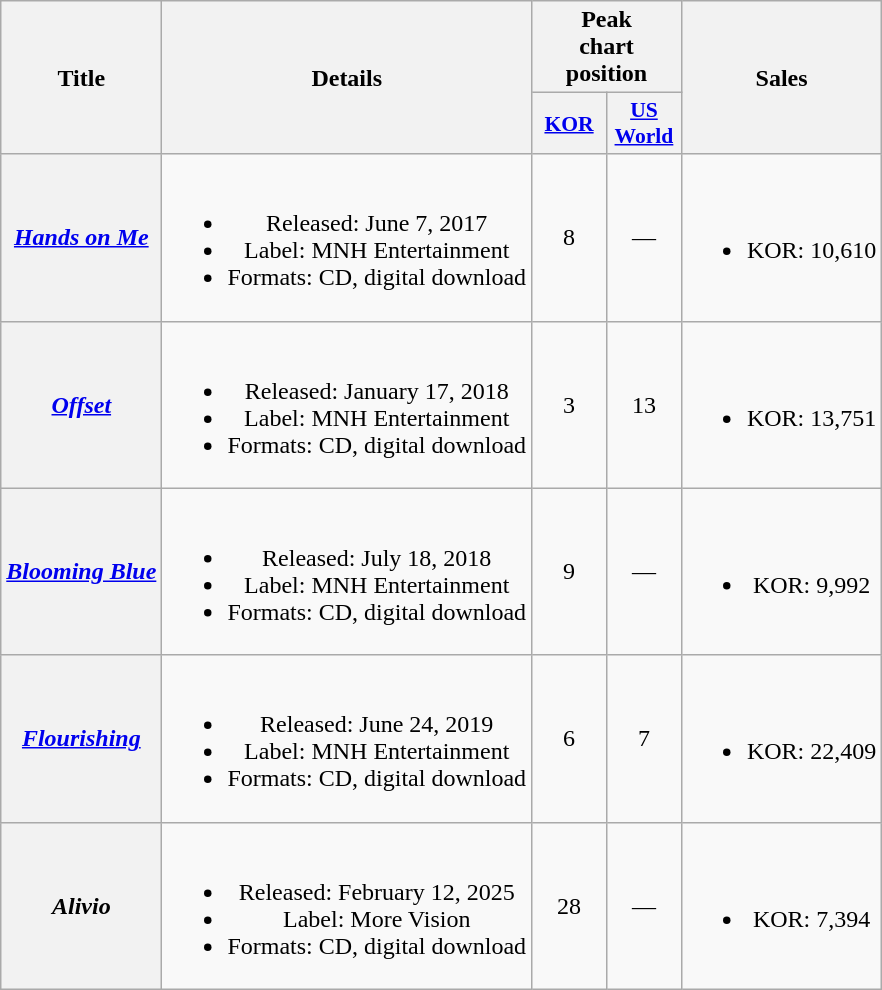<table class="wikitable plainrowheaders" style="text-align:center;">
<tr>
<th scope="col" rowspan="2">Title</th>
<th scope="col" rowspan="2">Details</th>
<th scope="col" colspan="2">Peak<br>chart<br>position</th>
<th scope="col" rowspan="2">Sales</th>
</tr>
<tr>
<th scope="col" style="width:3em;font-size:90%;"><a href='#'>KOR</a><br></th>
<th scope="col" style="width:3em;font-size:90%;"><a href='#'>US<br>World</a><br></th>
</tr>
<tr>
<th scope="row"><em><a href='#'>Hands on Me</a></em></th>
<td><br><ul><li>Released: June 7, 2017</li><li>Label: MNH Entertainment</li><li>Formats: CD, digital download</li></ul></td>
<td>8</td>
<td>—</td>
<td><br><ul><li>KOR: 10,610</li></ul></td>
</tr>
<tr>
<th scope="row"><em><a href='#'>Offset</a></em></th>
<td><br><ul><li>Released: January 17, 2018</li><li>Label: MNH Entertainment</li><li>Formats: CD, digital download</li></ul></td>
<td>3</td>
<td>13</td>
<td><br><ul><li>KOR: 13,751</li></ul></td>
</tr>
<tr>
<th scope="row"><em><a href='#'>Blooming Blue</a></em></th>
<td><br><ul><li>Released: July 18, 2018</li><li>Label: MNH Entertainment</li><li>Formats: CD, digital download</li></ul></td>
<td>9</td>
<td>—</td>
<td><br><ul><li>KOR: 9,992</li></ul></td>
</tr>
<tr>
<th scope="row"><em><a href='#'>Flourishing</a></em></th>
<td><br><ul><li>Released: June 24, 2019</li><li>Label: MNH Entertainment</li><li>Formats: CD, digital download</li></ul></td>
<td>6</td>
<td>7</td>
<td><br><ul><li>KOR: 22,409</li></ul></td>
</tr>
<tr>
<th scope="row"><em>Alivio</em></th>
<td><br><ul><li>Released: February 12, 2025</li><li>Label: More Vision</li><li>Formats: CD, digital download</li></ul></td>
<td>28</td>
<td>—</td>
<td><br><ul><li>KOR: 7,394</li></ul></td>
</tr>
</table>
